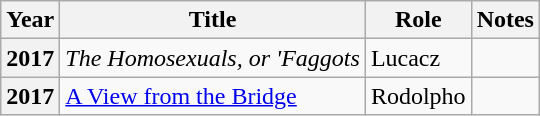<table class="wikitable plainrowheaders sortable">
<tr>
<th scope="col">Year</th>
<th scope="col">Title</th>
<th scope="col">Role</th>
<th scope="col" class="unsortable">Notes</th>
</tr>
<tr>
<th scope="row">2017</th>
<td><em>The Homosexuals, or 'Faggots<strong></td>
<td>Lucacz</td>
<td></td>
</tr>
<tr>
<th scope="row">2017</th>
<td></em><a href='#'>A View from the Bridge</a><em></td>
<td>Rodolpho</td>
<td></td>
</tr>
</table>
